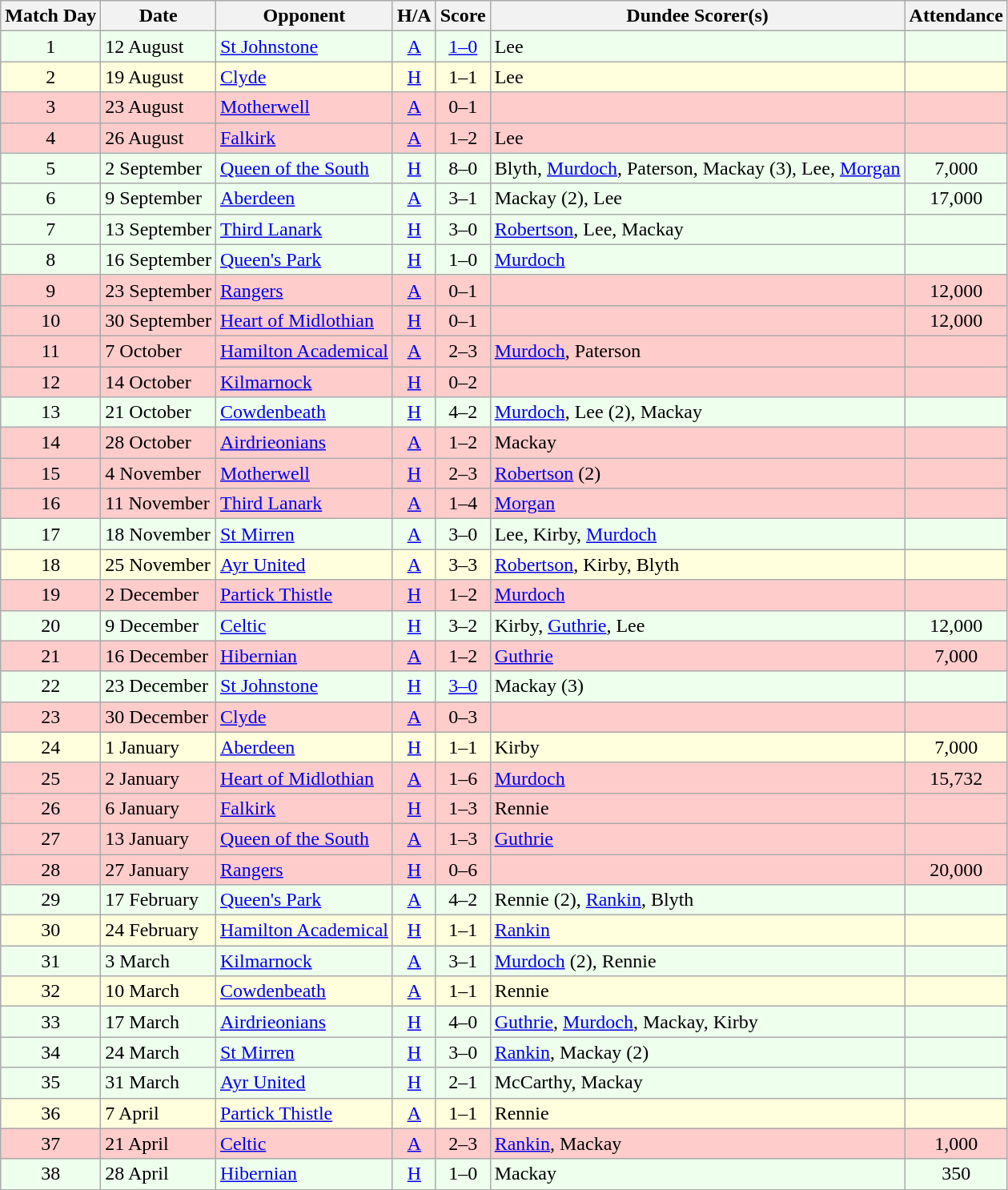<table class="wikitable" style="text-align:center">
<tr>
<th>Match Day</th>
<th>Date</th>
<th>Opponent</th>
<th>H/A</th>
<th>Score</th>
<th>Dundee Scorer(s)</th>
<th>Attendance</th>
</tr>
<tr bgcolor="#EEFFEE">
<td>1</td>
<td align="left">12 August</td>
<td align="left"><a href='#'>St Johnstone</a></td>
<td><a href='#'>A</a></td>
<td><a href='#'>1–0</a></td>
<td align="left">Lee</td>
<td></td>
</tr>
<tr bgcolor="#FFFFDD">
<td>2</td>
<td align="left">19 August</td>
<td align="left"><a href='#'>Clyde</a></td>
<td><a href='#'>H</a></td>
<td>1–1</td>
<td align="left">Lee</td>
<td></td>
</tr>
<tr bgcolor="#FFCCCC">
<td>3</td>
<td align="left">23 August</td>
<td align="left"><a href='#'>Motherwell</a></td>
<td><a href='#'>A</a></td>
<td>0–1</td>
<td align="left"></td>
<td></td>
</tr>
<tr bgcolor="#FFCCCC">
<td>4</td>
<td align="left">26 August</td>
<td align="left"><a href='#'>Falkirk</a></td>
<td><a href='#'>A</a></td>
<td>1–2</td>
<td align="left">Lee</td>
<td></td>
</tr>
<tr bgcolor="#EEFFEE">
<td>5</td>
<td align="left">2 September</td>
<td align="left"><a href='#'>Queen of the South</a></td>
<td><a href='#'>H</a></td>
<td>8–0</td>
<td align="left">Blyth, <a href='#'>Murdoch</a>, Paterson, Mackay (3), Lee, <a href='#'>Morgan</a></td>
<td>7,000</td>
</tr>
<tr bgcolor="#EEFFEE">
<td>6</td>
<td align="left">9 September</td>
<td align="left"><a href='#'>Aberdeen</a></td>
<td><a href='#'>A</a></td>
<td>3–1</td>
<td align="left">Mackay (2), Lee</td>
<td>17,000</td>
</tr>
<tr bgcolor="#EEFFEE">
<td>7</td>
<td align="left">13 September</td>
<td align="left"><a href='#'>Third Lanark</a></td>
<td><a href='#'>H</a></td>
<td>3–0</td>
<td align="left"><a href='#'>Robertson</a>, Lee, Mackay</td>
<td></td>
</tr>
<tr bgcolor="#EEFFEE">
<td>8</td>
<td align="left">16 September</td>
<td align="left"><a href='#'>Queen's Park</a></td>
<td><a href='#'>H</a></td>
<td>1–0</td>
<td align="left"><a href='#'>Murdoch</a></td>
<td></td>
</tr>
<tr bgcolor="#FFCCCC">
<td>9</td>
<td align="left">23 September</td>
<td align="left"><a href='#'>Rangers</a></td>
<td><a href='#'>A</a></td>
<td>0–1</td>
<td align="left"></td>
<td>12,000</td>
</tr>
<tr bgcolor="#FFCCCC">
<td>10</td>
<td align="left">30 September</td>
<td align="left"><a href='#'>Heart of Midlothian</a></td>
<td><a href='#'>H</a></td>
<td>0–1</td>
<td align="left"></td>
<td>12,000</td>
</tr>
<tr bgcolor="#FFCCCC">
<td>11</td>
<td align="left">7 October</td>
<td align="left"><a href='#'>Hamilton Academical</a></td>
<td><a href='#'>A</a></td>
<td>2–3</td>
<td align="left"><a href='#'>Murdoch</a>, Paterson</td>
<td></td>
</tr>
<tr bgcolor="#FFCCCC">
<td>12</td>
<td align="left">14 October</td>
<td align="left"><a href='#'>Kilmarnock</a></td>
<td><a href='#'>H</a></td>
<td>0–2</td>
<td align="left"></td>
<td></td>
</tr>
<tr bgcolor="#EEFFEE">
<td>13</td>
<td align="left">21 October</td>
<td align="left"><a href='#'>Cowdenbeath</a></td>
<td><a href='#'>H</a></td>
<td>4–2</td>
<td align="left"><a href='#'>Murdoch</a>, Lee (2), Mackay</td>
<td></td>
</tr>
<tr bgcolor="#FFCCCC">
<td>14</td>
<td align="left">28 October</td>
<td align="left"><a href='#'>Airdrieonians</a></td>
<td><a href='#'>A</a></td>
<td>1–2</td>
<td align="left">Mackay</td>
<td></td>
</tr>
<tr bgcolor="#FFCCCC">
<td>15</td>
<td align="left">4 November</td>
<td align="left"><a href='#'>Motherwell</a></td>
<td><a href='#'>H</a></td>
<td>2–3</td>
<td align="left"><a href='#'>Robertson</a> (2)</td>
<td></td>
</tr>
<tr bgcolor="#FFCCCC">
<td>16</td>
<td align="left">11 November</td>
<td align="left"><a href='#'>Third Lanark</a></td>
<td><a href='#'>A</a></td>
<td>1–4</td>
<td align="left"><a href='#'>Morgan</a></td>
<td></td>
</tr>
<tr bgcolor="#EEFFEE">
<td>17</td>
<td align="left">18 November</td>
<td align="left"><a href='#'>St Mirren</a></td>
<td><a href='#'>A</a></td>
<td>3–0</td>
<td align="left">Lee, Kirby, <a href='#'>Murdoch</a></td>
<td></td>
</tr>
<tr bgcolor="#FFFFDD">
<td>18</td>
<td align="left">25 November</td>
<td align="left"><a href='#'>Ayr United</a></td>
<td><a href='#'>A</a></td>
<td>3–3</td>
<td align="left"><a href='#'>Robertson</a>, Kirby, Blyth</td>
<td></td>
</tr>
<tr bgcolor="#FFCCCC">
<td>19</td>
<td align="left">2 December</td>
<td align="left"><a href='#'>Partick Thistle</a></td>
<td><a href='#'>H</a></td>
<td>1–2</td>
<td align="left"><a href='#'>Murdoch</a></td>
<td></td>
</tr>
<tr bgcolor="#EEFFEE">
<td>20</td>
<td align="left">9 December</td>
<td align="left"><a href='#'>Celtic</a></td>
<td><a href='#'>H</a></td>
<td>3–2</td>
<td align="left">Kirby, <a href='#'>Guthrie</a>, Lee</td>
<td>12,000</td>
</tr>
<tr bgcolor="#FFCCCC">
<td>21</td>
<td align="left">16 December</td>
<td align="left"><a href='#'>Hibernian</a></td>
<td><a href='#'>A</a></td>
<td>1–2</td>
<td align="left"><a href='#'>Guthrie</a></td>
<td>7,000</td>
</tr>
<tr bgcolor="#EEFFEE">
<td>22</td>
<td align="left">23 December</td>
<td align="left"><a href='#'>St Johnstone</a></td>
<td><a href='#'>H</a></td>
<td><a href='#'>3–0</a></td>
<td align="left">Mackay (3)</td>
<td></td>
</tr>
<tr bgcolor="#FFCCCC">
<td>23</td>
<td align="left">30 December</td>
<td align="left"><a href='#'>Clyde</a></td>
<td><a href='#'>A</a></td>
<td>0–3</td>
<td align="left"></td>
<td></td>
</tr>
<tr bgcolor="#FFFFDD">
<td>24</td>
<td align="left">1 January</td>
<td align="left"><a href='#'>Aberdeen</a></td>
<td><a href='#'>H</a></td>
<td>1–1</td>
<td align="left">Kirby</td>
<td>7,000</td>
</tr>
<tr bgcolor="#FFCCCC">
<td>25</td>
<td align="left">2 January</td>
<td align="left"><a href='#'>Heart of Midlothian</a></td>
<td><a href='#'>A</a></td>
<td>1–6</td>
<td align="left"><a href='#'>Murdoch</a></td>
<td>15,732</td>
</tr>
<tr bgcolor="#FFCCCC">
<td>26</td>
<td align="left">6 January</td>
<td align="left"><a href='#'>Falkirk</a></td>
<td><a href='#'>H</a></td>
<td>1–3</td>
<td align="left">Rennie</td>
<td></td>
</tr>
<tr bgcolor="#FFCCCC">
<td>27</td>
<td align="left">13 January</td>
<td align="left"><a href='#'>Queen of the South</a></td>
<td><a href='#'>A</a></td>
<td>1–3</td>
<td align="left"><a href='#'>Guthrie</a></td>
<td></td>
</tr>
<tr bgcolor="#FFCCCC">
<td>28</td>
<td align="left">27 January</td>
<td align="left"><a href='#'>Rangers</a></td>
<td><a href='#'>H</a></td>
<td>0–6</td>
<td align="left"></td>
<td>20,000</td>
</tr>
<tr bgcolor="#EEFFEE">
<td>29</td>
<td align="left">17 February</td>
<td align="left"><a href='#'>Queen's Park</a></td>
<td><a href='#'>A</a></td>
<td>4–2</td>
<td align="left">Rennie (2), <a href='#'>Rankin</a>, Blyth</td>
<td></td>
</tr>
<tr bgcolor="#FFFFDD">
<td>30</td>
<td align="left">24 February</td>
<td align="left"><a href='#'>Hamilton Academical</a></td>
<td><a href='#'>H</a></td>
<td>1–1</td>
<td align="left"><a href='#'>Rankin</a></td>
<td></td>
</tr>
<tr bgcolor="#EEFFEE">
<td>31</td>
<td align="left">3 March</td>
<td align="left"><a href='#'>Kilmarnock</a></td>
<td><a href='#'>A</a></td>
<td>3–1</td>
<td align="left"><a href='#'>Murdoch</a> (2), Rennie</td>
<td></td>
</tr>
<tr bgcolor="#FFFFDD">
<td>32</td>
<td align="left">10 March</td>
<td align="left"><a href='#'>Cowdenbeath</a></td>
<td><a href='#'>A</a></td>
<td>1–1</td>
<td align="left">Rennie</td>
<td></td>
</tr>
<tr bgcolor="#EEFFEE">
<td>33</td>
<td align="left">17 March</td>
<td align="left"><a href='#'>Airdrieonians</a></td>
<td><a href='#'>H</a></td>
<td>4–0</td>
<td align="left"><a href='#'>Guthrie</a>, <a href='#'>Murdoch</a>, Mackay, Kirby</td>
<td></td>
</tr>
<tr bgcolor="#EEFFEE">
<td>34</td>
<td align="left">24 March</td>
<td align="left"><a href='#'>St Mirren</a></td>
<td><a href='#'>H</a></td>
<td>3–0</td>
<td align="left"><a href='#'>Rankin</a>, Mackay (2)</td>
<td></td>
</tr>
<tr bgcolor="#EEFFEE">
<td>35</td>
<td align="left">31 March</td>
<td align="left"><a href='#'>Ayr United</a></td>
<td><a href='#'>H</a></td>
<td>2–1</td>
<td align="left">McCarthy, Mackay</td>
<td></td>
</tr>
<tr bgcolor="#FFFFDD">
<td>36</td>
<td align="left">7 April</td>
<td align="left"><a href='#'>Partick Thistle</a></td>
<td><a href='#'>A</a></td>
<td>1–1</td>
<td align="left">Rennie</td>
<td></td>
</tr>
<tr bgcolor="#FFCCCC">
<td>37</td>
<td align="left">21 April</td>
<td align="left"><a href='#'>Celtic</a></td>
<td><a href='#'>A</a></td>
<td>2–3</td>
<td align="left"><a href='#'>Rankin</a>, Mackay</td>
<td>1,000</td>
</tr>
<tr bgcolor="#EEFFEE">
<td>38</td>
<td align="left">28 April</td>
<td align="left"><a href='#'>Hibernian</a></td>
<td><a href='#'>H</a></td>
<td>1–0</td>
<td align="left">Mackay</td>
<td>350</td>
</tr>
</table>
